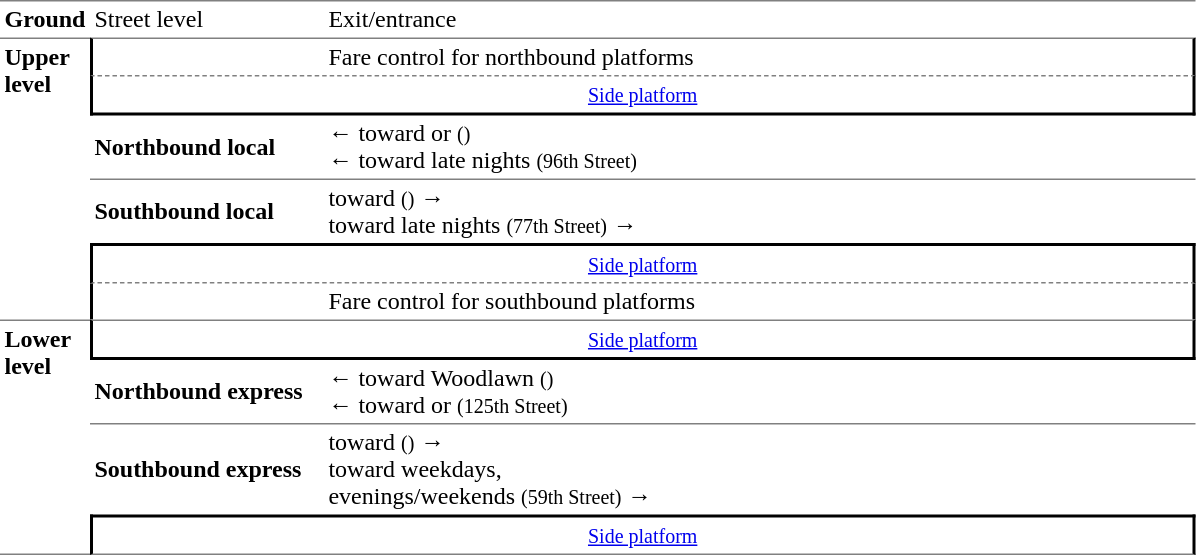<table table border=0 cellspacing=0 cellpadding=3>
<tr>
<td style="border-top:solid 1px gray;" width=50><strong>Ground</strong></td>
<td style="border-top:solid 1px gray;" width=150>Street level</td>
<td style="border-top:solid 1px gray;" width=575>Exit/entrance</td>
</tr>
<tr>
<td style="border-top:solid 1px gray;vertical-align:top;" rowspan=6><strong>Upper<br>level</strong></td>
<td style="border-left:solid 2px black; border-top:solid 1px gray;"></td>
<td style="border-right:solid 2px black; border-top:solid 1px gray;">Fare control for northbound platforms<br></td>
</tr>
<tr>
<td style="border-top:dashed 1px gray;border-right:solid 2px black;border-left:solid 2px black;border-bottom:solid 2px black;text-align:center;" colspan=2><small><a href='#'>Side platform</a> </small></td>
</tr>
<tr>
<td style="border-bottom:solid 1px gray;"><span><strong>Northbound local</strong></span></td>
<td style="border-bottom:solid 1px gray;">←  toward  or  <small>()</small><br>←  toward  late nights <small>(96th Street)</small></td>
</tr>
<tr>
<td><span><strong>Southbound local</strong></span></td>
<td>  toward  <small>()</small> →<br>  toward  late nights <small>(77th Street)</small> →</td>
</tr>
<tr>
<td style="border-bottom:dashed 1px gray;border-top:solid 2px black;border-right:solid 2px black;border-left:solid 2px black;text-align:center;" colspan=2><small><a href='#'>Side platform</a></small></td>
</tr>
<tr>
<td style="border-left:solid 2px black;"></td>
<td style="border-right:solid 2px black;">Fare control for southbound platforms</td>
</tr>
<tr>
<td style="border-top:solid 1px gray;border-bottom:solid 1px gray;vertical-align:top;" rowspan=4><strong>Lower<br>level</strong></td>
<td style="border-top:solid 1px gray;border-right:solid 2px black;border-left:solid 2px black;border-bottom:solid 2px black;text-align:center;" colspan=2><small><a href='#'>Side platform</a></small></td>
</tr>
<tr>
<td><span><strong>Northbound express</strong></span></td>
<td>←  toward Woodlawn <small>()</small><br>←  toward  or  <small>(125th Street)</small></td>
</tr>
<tr>
<td style="border-top:solid 1px gray;"><span><strong>Southbound express</strong></span></td>
<td style="border-top:solid 1px gray;">  toward  <small>()</small> →<br>  toward  weekdays,<br> evenings/weekends <small>(59th Street)</small> →</td>
</tr>
<tr>
<td style="border-bottom:solid 1px gray;border-top:solid 2px black;border-right:solid 2px black;border-left:solid 2px black;text-align:center;" colspan=2><small><a href='#'>Side platform</a></small></td>
</tr>
</table>
